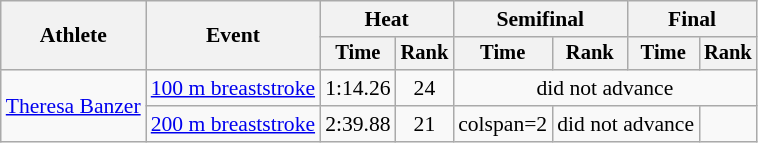<table class=wikitable style="font-size:90%">
<tr>
<th rowspan=2>Athlete</th>
<th rowspan=2>Event</th>
<th colspan="2">Heat</th>
<th colspan="2">Semifinal</th>
<th colspan="2">Final</th>
</tr>
<tr style="font-size:95%">
<th>Time</th>
<th>Rank</th>
<th>Time</th>
<th>Rank</th>
<th>Time</th>
<th>Rank</th>
</tr>
<tr align=center>
<td align=left rowspan=2><a href='#'>Theresa Banzer</a></td>
<td align=left><a href='#'>100 m breaststroke</a></td>
<td>1:14.26</td>
<td>24</td>
<td colspan=4>did not advance</td>
</tr>
<tr align=center>
<td align=left><a href='#'>200 m breaststroke</a></td>
<td>2:39.88</td>
<td>21</td>
<td>colspan=2 </td>
<td colspan=2>did not advance</td>
</tr>
</table>
